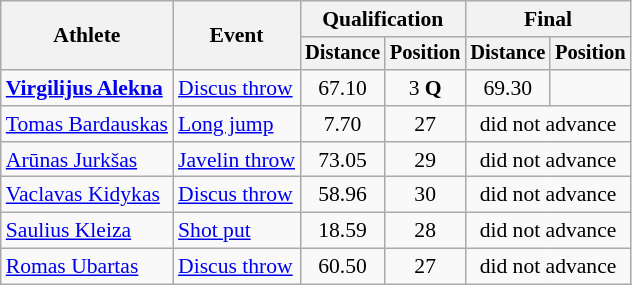<table class=wikitable style="font-size:90%">
<tr>
<th rowspan="2">Athlete</th>
<th rowspan="2">Event</th>
<th colspan="2">Qualification</th>
<th colspan="2">Final</th>
</tr>
<tr style="font-size:95%">
<th>Distance</th>
<th>Position</th>
<th>Distance</th>
<th>Position</th>
</tr>
<tr align=center>
<td align=left><strong><a href='#'>Virgilijus Alekna</a></strong></td>
<td align=left><a href='#'>Discus throw</a></td>
<td>67.10</td>
<td>3 <strong>Q</strong></td>
<td>69.30</td>
<td></td>
</tr>
<tr align=center>
<td align=left><a href='#'>Tomas Bardauskas</a></td>
<td align=left><a href='#'>Long jump</a></td>
<td>7.70</td>
<td>27</td>
<td colspan=2>did not advance</td>
</tr>
<tr align=center>
<td align=left><a href='#'>Arūnas Jurkšas</a></td>
<td align=left><a href='#'>Javelin throw</a></td>
<td>73.05</td>
<td>29</td>
<td colspan=2>did not advance</td>
</tr>
<tr align=center>
<td align=left><a href='#'>Vaclavas Kidykas</a></td>
<td align=left><a href='#'>Discus throw</a></td>
<td>58.96</td>
<td>30</td>
<td colspan=2>did not advance</td>
</tr>
<tr align=center>
<td align=left><a href='#'>Saulius Kleiza</a></td>
<td align=left><a href='#'>Shot put</a></td>
<td>18.59</td>
<td>28</td>
<td colspan=2>did not advance</td>
</tr>
<tr align=center>
<td align=left><a href='#'>Romas Ubartas</a></td>
<td align=left><a href='#'>Discus throw</a></td>
<td>60.50</td>
<td>27</td>
<td colspan=2>did not advance</td>
</tr>
</table>
